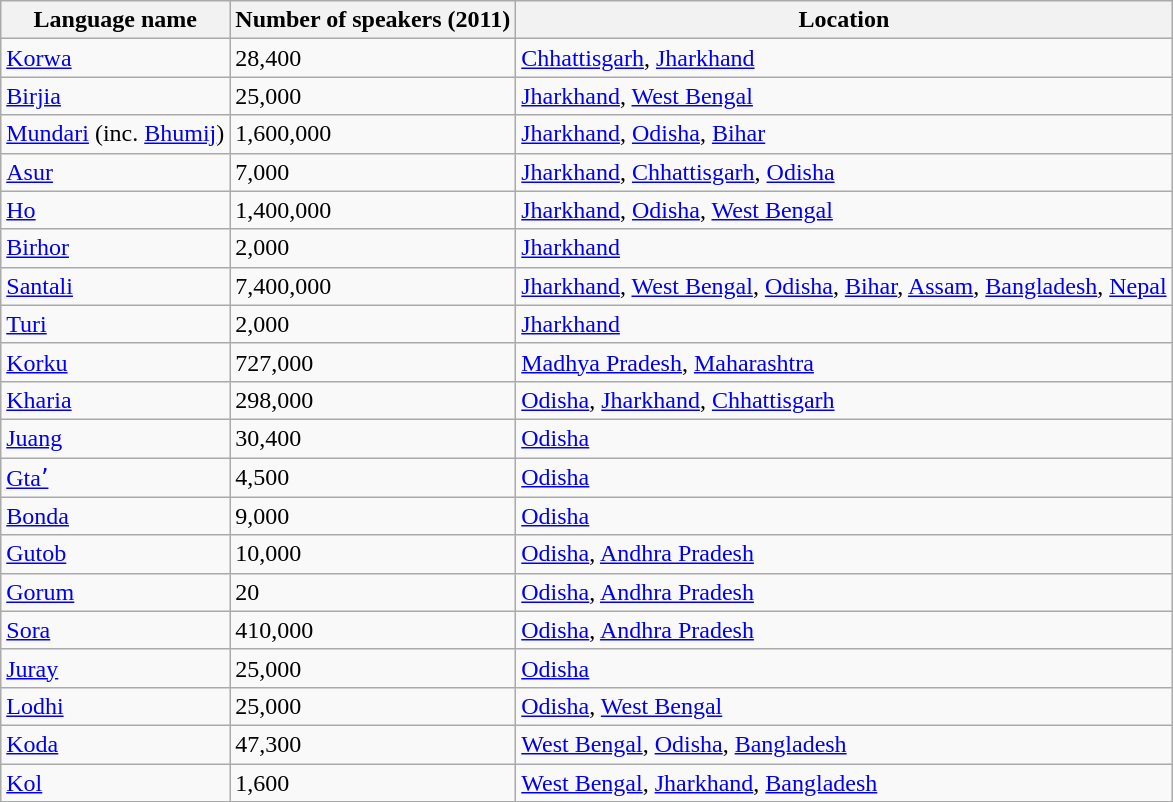<table class="wikitable sortable">
<tr>
<th>Language name</th>
<th>Number of speakers (2011)</th>
<th>Location</th>
</tr>
<tr>
<td><a href='#'>Korwa</a></td>
<td>28,400</td>
<td><a href='#'>Chhattisgarh</a>, <a href='#'>Jharkhand</a></td>
</tr>
<tr>
<td><a href='#'>Birjia</a></td>
<td>25,000</td>
<td><a href='#'>Jharkhand</a>, <a href='#'>West Bengal</a></td>
</tr>
<tr>
<td><a href='#'>Mundari</a> (inc. <a href='#'>Bhumij</a>)</td>
<td>1,600,000</td>
<td><a href='#'>Jharkhand</a>, <a href='#'>Odisha</a>, <a href='#'>Bihar</a></td>
</tr>
<tr>
<td><a href='#'>Asur</a></td>
<td>7,000</td>
<td><a href='#'>Jharkhand</a>, <a href='#'>Chhattisgarh</a>, <a href='#'>Odisha</a></td>
</tr>
<tr>
<td><a href='#'>Ho</a></td>
<td>1,400,000</td>
<td><a href='#'>Jharkhand</a>, <a href='#'>Odisha</a>, <a href='#'>West Bengal</a></td>
</tr>
<tr>
<td><a href='#'>Birhor</a></td>
<td>2,000</td>
<td><a href='#'>Jharkhand</a></td>
</tr>
<tr>
<td><a href='#'>Santali</a></td>
<td>7,400,000</td>
<td><a href='#'>Jharkhand</a>, <a href='#'>West Bengal</a>, <a href='#'>Odisha</a>, <a href='#'>Bihar</a>, <a href='#'>Assam</a>, <a href='#'>Bangladesh</a>, <a href='#'>Nepal</a></td>
</tr>
<tr>
<td><a href='#'>Turi</a></td>
<td>2,000</td>
<td><a href='#'>Jharkhand</a></td>
</tr>
<tr>
<td><a href='#'>Korku</a></td>
<td>727,000</td>
<td><a href='#'>Madhya Pradesh</a>, <a href='#'>Maharashtra</a></td>
</tr>
<tr>
<td><a href='#'>Kharia</a></td>
<td>298,000</td>
<td><a href='#'>Odisha</a>, <a href='#'>Jharkhand</a>, <a href='#'>Chhattisgarh</a></td>
</tr>
<tr>
<td><a href='#'>Juang</a></td>
<td>30,400</td>
<td><a href='#'>Odisha</a></td>
</tr>
<tr>
<td><a href='#'>Gtaʼ</a></td>
<td>4,500</td>
<td><a href='#'>Odisha</a></td>
</tr>
<tr>
<td><a href='#'>Bonda</a></td>
<td>9,000</td>
<td><a href='#'>Odisha</a></td>
</tr>
<tr>
<td><a href='#'>Gutob</a></td>
<td>10,000</td>
<td><a href='#'>Odisha</a>, <a href='#'>Andhra Pradesh</a></td>
</tr>
<tr>
<td><a href='#'>Gorum</a></td>
<td>20</td>
<td><a href='#'>Odisha</a>, <a href='#'>Andhra Pradesh</a></td>
</tr>
<tr>
<td><a href='#'>Sora</a></td>
<td>410,000</td>
<td><a href='#'>Odisha</a>, <a href='#'>Andhra Pradesh</a></td>
</tr>
<tr>
<td><a href='#'>Juray</a></td>
<td>25,000</td>
<td><a href='#'>Odisha</a></td>
</tr>
<tr>
<td><a href='#'>Lodhi</a></td>
<td>25,000</td>
<td><a href='#'>Odisha</a>, <a href='#'>West Bengal</a></td>
</tr>
<tr>
<td><a href='#'>Koda</a></td>
<td>47,300</td>
<td><a href='#'>West Bengal</a>, <a href='#'>Odisha</a>, <a href='#'>Bangladesh</a></td>
</tr>
<tr>
<td><a href='#'>Kol</a></td>
<td>1,600</td>
<td><a href='#'>West Bengal</a>, <a href='#'>Jharkhand</a>, <a href='#'>Bangladesh</a></td>
</tr>
</table>
